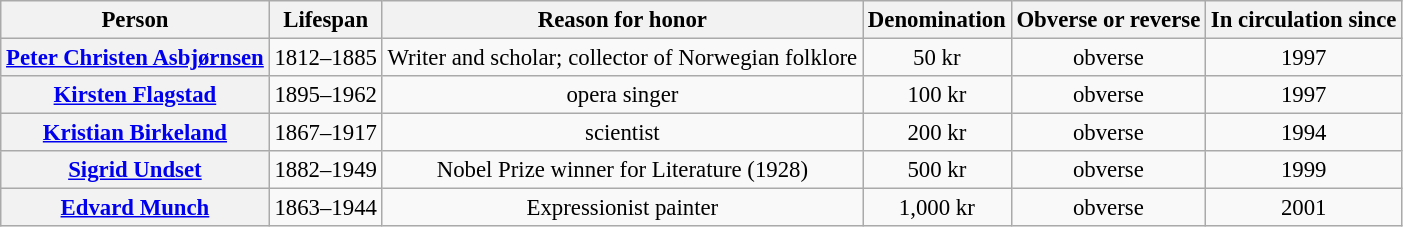<table class="wikitable" style="font-size: 95%; text-align:center;">
<tr>
<th>Person</th>
<th>Lifespan</th>
<th>Reason for honor</th>
<th>Denomination</th>
<th>Obverse or reverse</th>
<th>In circulation since</th>
</tr>
<tr>
<th><a href='#'>Peter Christen Asbjørnsen</a></th>
<td>1812–1885</td>
<td>Writer and scholar; collector of Norwegian folklore</td>
<td>50 kr</td>
<td>obverse</td>
<td>1997</td>
</tr>
<tr>
<th><a href='#'>Kirsten Flagstad</a></th>
<td>1895–1962</td>
<td>opera singer</td>
<td>100 kr</td>
<td>obverse</td>
<td>1997</td>
</tr>
<tr>
<th><a href='#'>Kristian Birkeland</a></th>
<td>1867–1917</td>
<td>scientist</td>
<td>200 kr</td>
<td>obverse</td>
<td>1994</td>
</tr>
<tr>
<th><a href='#'>Sigrid Undset</a></th>
<td>1882–1949</td>
<td>Nobel Prize winner for Literature (1928)</td>
<td>500 kr</td>
<td>obverse</td>
<td>1999</td>
</tr>
<tr>
<th><a href='#'>Edvard Munch</a></th>
<td>1863–1944</td>
<td>Expressionist painter</td>
<td>1,000 kr</td>
<td>obverse</td>
<td>2001</td>
</tr>
</table>
